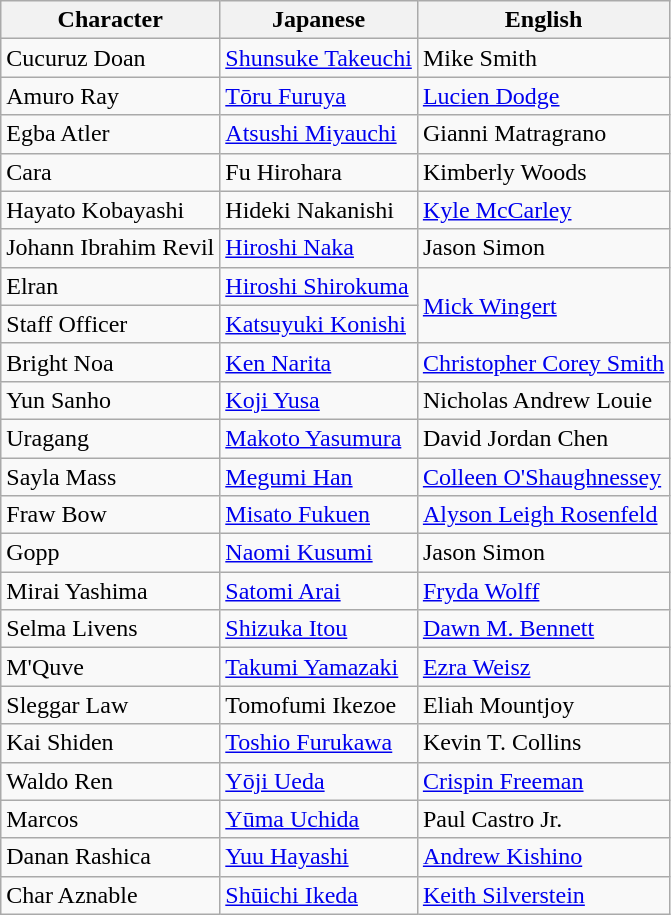<table class="wikitable plainrowheaders">
<tr>
<th>Character</th>
<th>Japanese</th>
<th>English</th>
</tr>
<tr>
<td>Cucuruz Doan</td>
<td><a href='#'>Shunsuke Takeuchi</a></td>
<td>Mike Smith</td>
</tr>
<tr>
<td>Amuro Ray</td>
<td><a href='#'>Tōru Furuya</a></td>
<td><a href='#'>Lucien Dodge</a></td>
</tr>
<tr>
<td>Egba Atler</td>
<td><a href='#'>Atsushi Miyauchi</a></td>
<td>Gianni Matragrano</td>
</tr>
<tr>
<td>Cara</td>
<td>Fu Hirohara</td>
<td>Kimberly Woods</td>
</tr>
<tr>
<td>Hayato Kobayashi</td>
<td>Hideki Nakanishi</td>
<td><a href='#'>Kyle McCarley</a></td>
</tr>
<tr>
<td>Johann Ibrahim Revil</td>
<td><a href='#'>Hiroshi Naka</a></td>
<td>Jason Simon</td>
</tr>
<tr>
<td>Elran</td>
<td><a href='#'>Hiroshi Shirokuma</a></td>
<td rowspan="2"><a href='#'>Mick Wingert</a></td>
</tr>
<tr>
<td>Staff Officer</td>
<td><a href='#'>Katsuyuki Konishi</a></td>
</tr>
<tr>
<td>Bright Noa</td>
<td><a href='#'>Ken Narita</a></td>
<td><a href='#'>Christopher Corey Smith</a></td>
</tr>
<tr>
<td>Yun Sanho</td>
<td><a href='#'>Koji Yusa</a></td>
<td>Nicholas Andrew Louie</td>
</tr>
<tr>
<td>Uragang</td>
<td><a href='#'>Makoto Yasumura</a></td>
<td>David Jordan Chen</td>
</tr>
<tr>
<td>Sayla Mass</td>
<td><a href='#'>Megumi Han</a></td>
<td><a href='#'>Colleen O'Shaughnessey</a></td>
</tr>
<tr>
<td>Fraw Bow</td>
<td><a href='#'>Misato Fukuen</a></td>
<td><a href='#'>Alyson Leigh Rosenfeld</a></td>
</tr>
<tr>
<td>Gopp</td>
<td><a href='#'>Naomi Kusumi</a></td>
<td>Jason Simon</td>
</tr>
<tr>
<td>Mirai Yashima</td>
<td><a href='#'>Satomi Arai</a></td>
<td><a href='#'>Fryda Wolff</a></td>
</tr>
<tr>
<td>Selma Livens</td>
<td><a href='#'>Shizuka Itou</a></td>
<td><a href='#'>Dawn M. Bennett</a></td>
</tr>
<tr>
<td>M'Quve</td>
<td><a href='#'>Takumi Yamazaki</a></td>
<td><a href='#'>Ezra Weisz</a></td>
</tr>
<tr>
<td>Sleggar Law</td>
<td>Tomofumi Ikezoe</td>
<td>Eliah Mountjoy</td>
</tr>
<tr>
<td>Kai Shiden</td>
<td><a href='#'>Toshio Furukawa</a></td>
<td>Kevin T. Collins</td>
</tr>
<tr>
<td>Waldo Ren</td>
<td><a href='#'>Yōji Ueda</a></td>
<td><a href='#'>Crispin Freeman</a></td>
</tr>
<tr>
<td>Marcos</td>
<td><a href='#'>Yūma Uchida</a></td>
<td>Paul Castro Jr.</td>
</tr>
<tr>
<td>Danan Rashica</td>
<td><a href='#'>Yuu Hayashi</a></td>
<td><a href='#'>Andrew Kishino</a></td>
</tr>
<tr>
<td>Char Aznable</td>
<td><a href='#'>Shūichi Ikeda</a></td>
<td><a href='#'>Keith Silverstein</a></td>
</tr>
</table>
